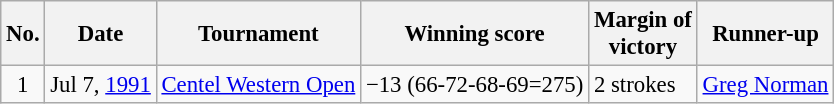<table class="wikitable" style="font-size:95%;">
<tr>
<th>No.</th>
<th>Date</th>
<th>Tournament</th>
<th>Winning score</th>
<th>Margin of<br>victory</th>
<th>Runner-up</th>
</tr>
<tr>
<td align=center>1</td>
<td align=right>Jul 7, <a href='#'>1991</a></td>
<td><a href='#'>Centel Western Open</a></td>
<td>−13 (66-72-68-69=275)</td>
<td>2 strokes</td>
<td> <a href='#'>Greg Norman</a></td>
</tr>
</table>
